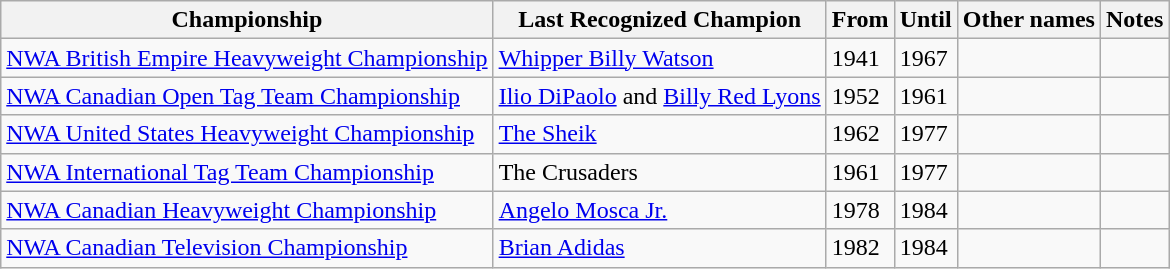<table class="wikitable">
<tr>
<th>Championship</th>
<th>Last Recognized Champion</th>
<th>From</th>
<th>Until</th>
<th>Other names</th>
<th>Notes</th>
</tr>
<tr>
<td><a href='#'>NWA British Empire Heavyweight Championship</a></td>
<td><a href='#'>Whipper Billy Watson</a></td>
<td>1941</td>
<td>1967</td>
<td> </td>
<td> </td>
</tr>
<tr>
<td><a href='#'>NWA Canadian Open Tag Team Championship</a></td>
<td><a href='#'>Ilio DiPaolo</a> and <a href='#'>Billy Red Lyons</a></td>
<td>1952</td>
<td>1961</td>
<td> </td>
<td> </td>
</tr>
<tr>
<td><a href='#'>NWA United States Heavyweight Championship</a></td>
<td><a href='#'>The Sheik</a></td>
<td>1962</td>
<td>1977</td>
<td> </td>
<td> </td>
</tr>
<tr>
<td><a href='#'>NWA International Tag Team Championship</a></td>
<td>The Crusaders<br></td>
<td>1961</td>
<td>1977</td>
<td> </td>
<td> </td>
</tr>
<tr>
<td><a href='#'>NWA Canadian Heavyweight Championship</a></td>
<td><a href='#'>Angelo Mosca Jr.</a></td>
<td>1978</td>
<td>1984</td>
<td> </td>
<td> </td>
</tr>
<tr>
<td><a href='#'>NWA Canadian Television Championship</a></td>
<td><a href='#'>Brian Adidas</a></td>
<td>1982</td>
<td>1984</td>
<td> </td>
<td> </td>
</tr>
</table>
